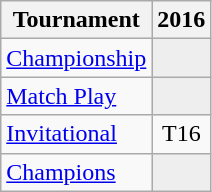<table class="wikitable" style="text-align:center;">
<tr>
<th>Tournament</th>
<th>2016</th>
</tr>
<tr>
<td align="left"><a href='#'>Championship</a></td>
<td style="background:#eeeeee;"></td>
</tr>
<tr>
<td align="left"><a href='#'>Match Play</a></td>
<td style="background:#eeeeee;"></td>
</tr>
<tr>
<td align="left"><a href='#'>Invitational</a></td>
<td>T16</td>
</tr>
<tr>
<td align="left"><a href='#'>Champions</a></td>
<td style="background:#eeeeee;"></td>
</tr>
</table>
